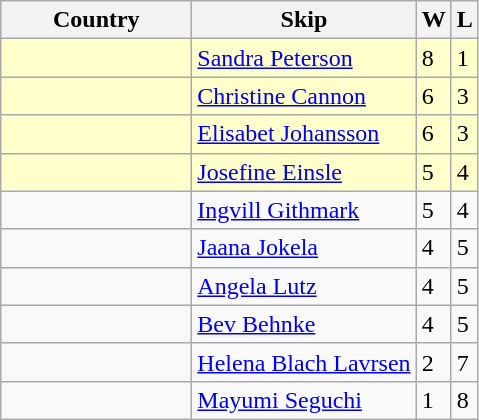<table class="wikitable">
<tr>
<th bgcolor="#efefef" width="120">Country</th>
<th bgcolor="#efefef">Skip</th>
<th bgcolor="#efefef">W</th>
<th bgcolor="#efefef">L</th>
</tr>
<tr bgcolor="#ffffcc">
<td></td>
<td><a href='#'>Sandra Peterson</a></td>
<td>8</td>
<td>1</td>
</tr>
<tr bgcolor="#ffffcc">
<td></td>
<td><a href='#'>Christine Cannon</a></td>
<td>6</td>
<td>3</td>
</tr>
<tr bgcolor="#ffffcc">
<td></td>
<td><a href='#'>Elisabet Johansson</a></td>
<td>6</td>
<td>3</td>
</tr>
<tr bgcolor="#ffffcc">
<td></td>
<td><a href='#'>Josefine Einsle</a></td>
<td>5</td>
<td>4</td>
</tr>
<tr>
<td></td>
<td><a href='#'>Ingvill Githmark</a></td>
<td>5</td>
<td>4</td>
</tr>
<tr>
<td></td>
<td><a href='#'>Jaana Jokela</a></td>
<td>4</td>
<td>5</td>
</tr>
<tr>
<td></td>
<td><a href='#'>Angela Lutz</a></td>
<td>4</td>
<td>5</td>
</tr>
<tr>
<td></td>
<td><a href='#'>Bev Behnke</a></td>
<td>4</td>
<td>5</td>
</tr>
<tr>
<td></td>
<td><a href='#'>Helena Blach Lavrsen</a></td>
<td>2</td>
<td>7</td>
</tr>
<tr>
<td></td>
<td><a href='#'>Mayumi Seguchi</a></td>
<td>1</td>
<td>8</td>
</tr>
</table>
